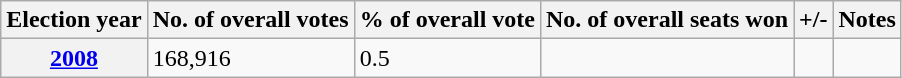<table class="wikitable">
<tr>
<th>Election year</th>
<th>No. of overall votes</th>
<th>% of overall vote</th>
<th>No. of overall seats won</th>
<th>+/-</th>
<th>Notes</th>
</tr>
<tr>
<th><a href='#'>2008</a></th>
<td>168,916</td>
<td>0.5</td>
<td></td>
<td></td>
<td></td>
</tr>
</table>
